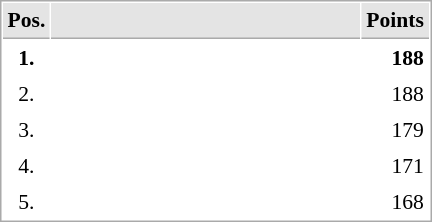<table cellspacing="1" cellpadding="3" style="border:1px solid #AAAAAA;font-size:90%">
<tr bgcolor="#E4E4E4">
<th style="border-bottom:1px solid #AAAAAA" width=10>Pos.</th>
<th style="border-bottom:1px solid #AAAAAA" width=200></th>
<th style="border-bottom:1px solid #AAAAAA" width=20>Points</th>
</tr>
<tr>
<td align="center"><strong>1.</strong></td>
<td><strong></strong></td>
<td align="right"><strong>188</strong></td>
</tr>
<tr>
<td align="center">2.</td>
<td></td>
<td align="right">188</td>
</tr>
<tr>
<td align="center">3.</td>
<td></td>
<td align="right">179</td>
</tr>
<tr>
<td align="center">4.</td>
<td></td>
<td align="right">171</td>
</tr>
<tr>
<td align="center">5.</td>
<td></td>
<td align="right">168</td>
</tr>
</table>
